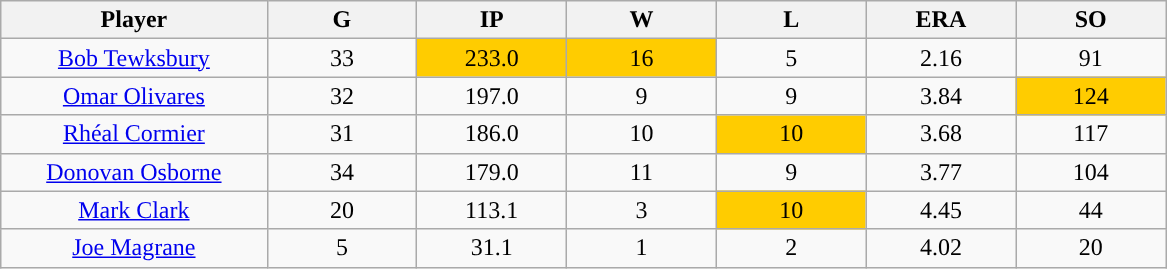<table class="wikitable sortable">
<tr>
<th bgcolor="#DDDDFF" width="16%">Player</th>
<th bgcolor="#DDDDFF" width="9%">G</th>
<th bgcolor="#DDDDFF" width="9%">IP</th>
<th bgcolor="#DDDDFF" width="9%">W</th>
<th bgcolor="#DDDDFF" width="9%">L</th>
<th bgcolor="#DDDDFF" width="9%">ERA</th>
<th bgcolor="#DDDDFF" width="9%">SO</th>
</tr>
<tr align="center">
<td><a href='#'>Bob Tewksbury</a></td>
<td>33</td>
<td style="background:#fc0;">233.0</td>
<td style="background:#fc0;">16</td>
<td>5</td>
<td>2.16</td>
<td>91</td>
</tr>
<tr align="center">
<td><a href='#'>Omar Olivares</a></td>
<td>32</td>
<td>197.0</td>
<td>9</td>
<td>9</td>
<td>3.84</td>
<td style="background:#fc0;">124</td>
</tr>
<tr align="center">
<td><a href='#'>Rhéal Cormier</a></td>
<td>31</td>
<td>186.0</td>
<td>10</td>
<td style="background:#fc0;">10</td>
<td>3.68</td>
<td>117</td>
</tr>
<tr align="center">
<td><a href='#'>Donovan Osborne</a></td>
<td>34</td>
<td>179.0</td>
<td>11</td>
<td>9</td>
<td>3.77</td>
<td>104</td>
</tr>
<tr align="center">
<td><a href='#'>Mark Clark</a></td>
<td>20</td>
<td>113.1</td>
<td>3</td>
<td style="background:#fc0;">10</td>
<td>4.45</td>
<td>44</td>
</tr>
<tr align="center">
<td><a href='#'>Joe Magrane</a></td>
<td>5</td>
<td>31.1</td>
<td>1</td>
<td>2</td>
<td>4.02</td>
<td>20</td>
</tr>
</table>
